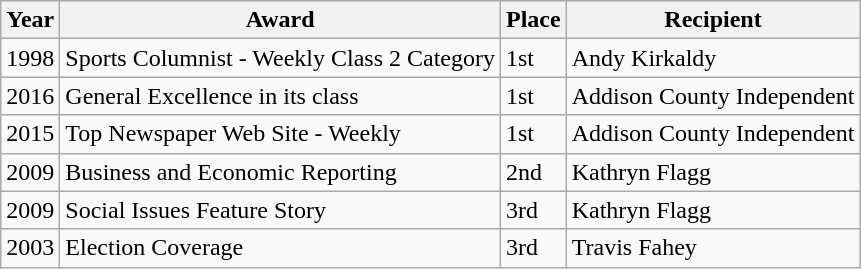<table class="wikitable sortable">
<tr>
<th>Year</th>
<th>Award</th>
<th>Place</th>
<th>Recipient</th>
</tr>
<tr>
<td>1998</td>
<td>Sports Columnist - Weekly Class 2 Category</td>
<td>1st</td>
<td>Andy Kirkaldy</td>
</tr>
<tr>
<td>2016</td>
<td>General Excellence in its class</td>
<td>1st</td>
<td>Addison County Independent</td>
</tr>
<tr>
<td>2015</td>
<td>Top Newspaper Web Site - Weekly</td>
<td>1st</td>
<td>Addison County Independent</td>
</tr>
<tr>
<td>2009</td>
<td>Business and Economic Reporting</td>
<td>2nd</td>
<td>Kathryn Flagg</td>
</tr>
<tr>
<td>2009</td>
<td>Social Issues Feature Story</td>
<td>3rd</td>
<td>Kathryn Flagg</td>
</tr>
<tr>
<td>2003</td>
<td>Election Coverage</td>
<td>3rd</td>
<td>Travis Fahey</td>
</tr>
</table>
